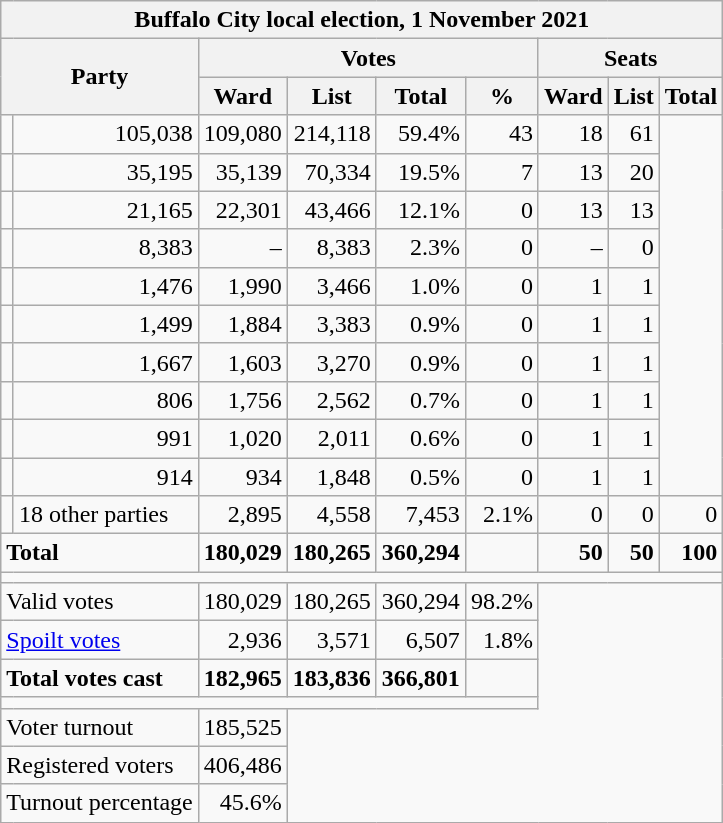<table class=wikitable style="text-align:right">
<tr>
<th colspan="9" align="center">Buffalo City local election, 1 November 2021</th>
</tr>
<tr>
<th rowspan="2" colspan="2">Party</th>
<th colspan="4" align="center">Votes</th>
<th colspan="3" align="center">Seats</th>
</tr>
<tr>
<th>Ward</th>
<th>List</th>
<th>Total</th>
<th>%</th>
<th>Ward</th>
<th>List</th>
<th>Total</th>
</tr>
<tr>
<td></td>
<td>105,038</td>
<td>109,080</td>
<td>214,118</td>
<td>59.4%</td>
<td>43</td>
<td>18</td>
<td>61</td>
</tr>
<tr>
<td></td>
<td>35,195</td>
<td>35,139</td>
<td>70,334</td>
<td>19.5%</td>
<td>7</td>
<td>13</td>
<td>20</td>
</tr>
<tr>
<td></td>
<td>21,165</td>
<td>22,301</td>
<td>43,466</td>
<td>12.1%</td>
<td>0</td>
<td>13</td>
<td>13</td>
</tr>
<tr>
<td></td>
<td>8,383</td>
<td>–</td>
<td>8,383</td>
<td>2.3%</td>
<td>0</td>
<td>–</td>
<td>0</td>
</tr>
<tr>
<td></td>
<td>1,476</td>
<td>1,990</td>
<td>3,466</td>
<td>1.0%</td>
<td>0</td>
<td>1</td>
<td>1</td>
</tr>
<tr>
<td></td>
<td>1,499</td>
<td>1,884</td>
<td>3,383</td>
<td>0.9%</td>
<td>0</td>
<td>1</td>
<td>1</td>
</tr>
<tr>
<td></td>
<td>1,667</td>
<td>1,603</td>
<td>3,270</td>
<td>0.9%</td>
<td>0</td>
<td>1</td>
<td>1</td>
</tr>
<tr>
<td></td>
<td>806</td>
<td>1,756</td>
<td>2,562</td>
<td>0.7%</td>
<td>0</td>
<td>1</td>
<td>1</td>
</tr>
<tr>
<td></td>
<td>991</td>
<td>1,020</td>
<td>2,011</td>
<td>0.6%</td>
<td>0</td>
<td>1</td>
<td>1</td>
</tr>
<tr>
<td></td>
<td>914</td>
<td>934</td>
<td>1,848</td>
<td>0.5%</td>
<td>0</td>
<td>1</td>
<td>1</td>
</tr>
<tr>
<td></td>
<td style="text-align:left">18 other parties</td>
<td>2,895</td>
<td>4,558</td>
<td>7,453</td>
<td>2.1%</td>
<td>0</td>
<td>0</td>
<td>0</td>
</tr>
<tr>
<td colspan="2" style="text-align:left"><strong>Total</strong></td>
<td><strong>180,029</strong></td>
<td><strong>180,265</strong></td>
<td><strong>360,294</strong></td>
<td></td>
<td><strong>50</strong></td>
<td><strong>50</strong></td>
<td><strong>100</strong></td>
</tr>
<tr>
<td colspan="9"></td>
</tr>
<tr>
<td colspan="2" style="text-align:left">Valid votes</td>
<td>180,029</td>
<td>180,265</td>
<td>360,294</td>
<td>98.2%</td>
</tr>
<tr>
<td colspan="2" style="text-align:left"><a href='#'>Spoilt votes</a></td>
<td>2,936</td>
<td>3,571</td>
<td>6,507</td>
<td>1.8%</td>
</tr>
<tr>
<td colspan="2" style="text-align:left"><strong>Total votes cast</strong></td>
<td><strong>182,965</strong></td>
<td><strong>183,836</strong></td>
<td><strong>366,801</strong></td>
<td></td>
</tr>
<tr>
<td colspan="6"></td>
</tr>
<tr>
<td colspan="2" style="text-align:left">Voter turnout</td>
<td>185,525</td>
</tr>
<tr>
<td colspan="2" style="text-align:left">Registered voters</td>
<td>406,486</td>
</tr>
<tr>
<td colspan="2" style="text-align:left">Turnout percentage</td>
<td>45.6%</td>
</tr>
</table>
